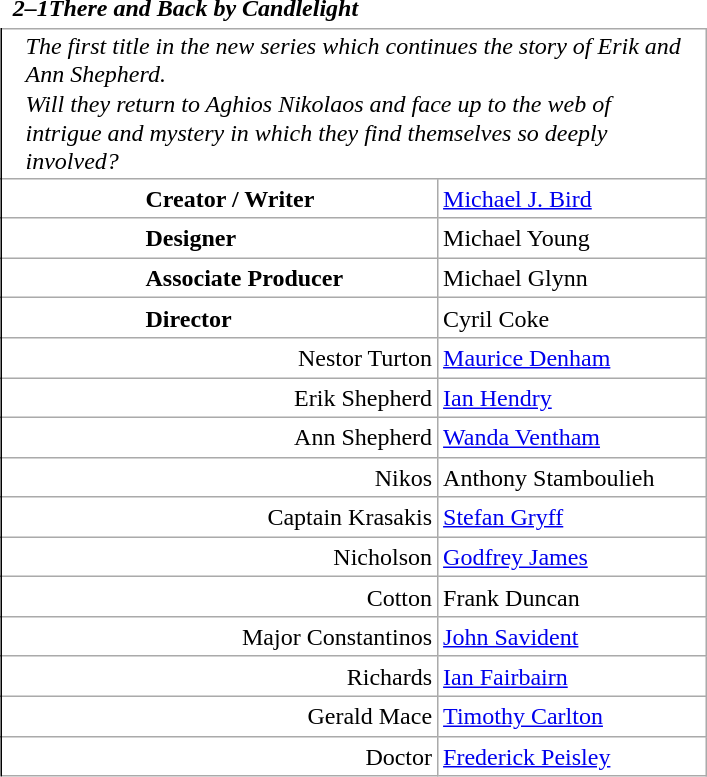<table class="wikitable mw-collapsible mw-collapsed" style="vertical-align:top;margin:auto 2em;line-height:1.2;max-width:33em;background-color:inherit;border:none;display: inline-table;">
<tr>
<td class=unsortable style="border:hidden;line-height:1.67;margin-left:-1em;text-align:center;padding-left:0.5em;min-width:1.0em;"></td>
<td class=unsortable style="border-style:none;padding-left:0.5em;text-align:left;min-width:17.5em;font-weight:700;font-style:italic;">2–1There and Back by Candlelight</td>
<td class=unsortable style="border-style:none;text-align:right;font-weight:normal;font-family:Courier;font-size:95%;letter-spacing:-1pt;min-width:7.5em;padding-right:0.2em;"></td>
<td class=unsortable style="border-style:none;min-width:3.5em;padding-left:0;"></td>
<td class=unsortable style="border:hidden;min-width:3.5em;font-size:95%;"></td>
</tr>
<tr>
<td rowspan=100 style="border:none thin;border-right-style :solid;"></td>
<td colspan=3 style="text-align:left;padding:0.1em 1em;font-style:italic;border:hidden hidden solid hidden thin;">The first title in the new series which continues the story of Erik and Ann Shepherd.<br>Will they return to Aghios Nikolaos and face up to the web of intrigue and mystery in which they find themselves so deeply involved?</td>
</tr>
<tr>
<td style="text-align:left;padding-left:6.0em;font-weight:bold;">Creator / Writer</td>
<td colspan=2><a href='#'>Michael J. Bird</a></td>
</tr>
<tr>
<td style="text-align:left;padding-left:6.0em;font-weight:bold;">Designer</td>
<td colspan=2>Michael Young</td>
</tr>
<tr>
<td style="text-align:left;padding-left:6.0em;font-weight:bold;">Associate Producer</td>
<td colspan=2>Michael Glynn</td>
</tr>
<tr>
<td style="text-align:left;padding-left:6.0em;font-weight:bold;">Director</td>
<td colspan=2>Cyril Coke</td>
</tr>
<tr>
<td style="text-align:right;">Nestor Turton</td>
<td colspan=2><a href='#'>Maurice Denham</a></td>
</tr>
<tr>
<td style="text-align:right;">Erik Shepherd</td>
<td colspan=2><a href='#'>Ian Hendry</a></td>
</tr>
<tr>
<td style="text-align:right;">Ann Shepherd</td>
<td colspan=2><a href='#'>Wanda Ventham</a></td>
</tr>
<tr>
<td style="text-align:right;">Nikos</td>
<td colspan=2>Anthony Stamboulieh</td>
</tr>
<tr>
<td style="text-align:right;">Captain Krasakis</td>
<td colspan=2><a href='#'>Stefan Gryff</a></td>
</tr>
<tr>
<td style="text-align:right;">Nicholson</td>
<td colspan=2><a href='#'>Godfrey James</a></td>
</tr>
<tr>
<td style="text-align:right;">Cotton</td>
<td colspan=2>Frank Duncan</td>
</tr>
<tr>
<td style="text-align:right;">Major Constantinos</td>
<td colspan=2><a href='#'>John Savident</a></td>
</tr>
<tr>
<td style="text-align:right;">Richards</td>
<td colspan=2><a href='#'>Ian Fairbairn</a></td>
</tr>
<tr>
<td style="text-align:right;">Gerald Mace</td>
<td colspan=2><a href='#'>Timothy Carlton</a></td>
</tr>
<tr>
<td style="text-align:right;">Doctor</td>
<td colspan=2><a href='#'>Frederick Peisley</a></td>
</tr>
</table>
